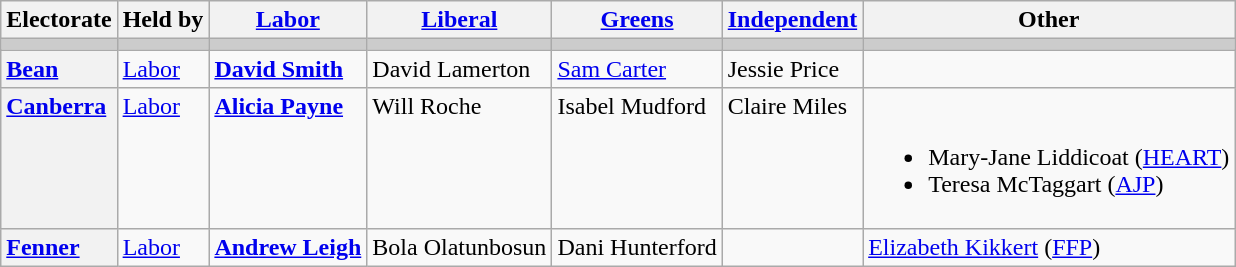<table class="wikitable">
<tr>
<th>Electorate</th>
<th>Held by</th>
<th><a href='#'>Labor</a></th>
<th><a href='#'>Liberal</a></th>
<th><a href='#'>Greens</a></th>
<th><a href='#'>Independent</a></th>
<th>Other</th>
</tr>
<tr style="background:#ccc;">
<td></td>
<td></td>
<td></td>
<td></td>
<td></td>
<td></td>
<td></td>
</tr>
<tr style=vertical-align:top>
<th style=text-align:left><a href='#'>Bean</a></th>
<td><a href='#'>Labor</a></td>
<td><strong><a href='#'>David Smith</a></strong></td>
<td>David Lamerton</td>
<td><a href='#'>Sam Carter</a></td>
<td>Jessie Price</td>
<td></td>
</tr>
<tr style=vertical-align:top>
<th style=text-align:left><a href='#'>Canberra</a></th>
<td><a href='#'>Labor</a></td>
<td><strong><a href='#'>Alicia Payne</a></strong></td>
<td>Will Roche</td>
<td>Isabel Mudford</td>
<td>Claire Miles</td>
<td><ul><br><li>Mary-Jane Liddicoat (<a href='#'>HEART</a>)<li>Teresa McTaggart (<a href='#'>AJP</a>)</ul></td>
</tr>
<tr style=vertical-align:top>
<th style=text-align:left><a href='#'>Fenner</a></th>
<td><a href='#'>Labor</a></td>
<td><strong><a href='#'>Andrew Leigh</a></strong></td>
<td>Bola Olatunbosun</td>
<td>Dani Hunterford</td>
<td></td>
<td><a href='#'>Elizabeth Kikkert</a> (<a href='#'>FFP</a>)</td>
</tr>
</table>
